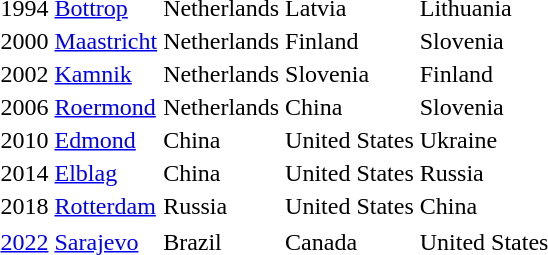<table>
<tr>
<td style="text-align: center;">  1994</td>
<td><a href='#'>Bottrop</a></td>
<td> Netherlands</td>
<td> Latvia</td>
<td> Lithuania</td>
</tr>
<tr>
<td style="text-align: center;">  2000</td>
<td><a href='#'>Maastricht</a></td>
<td> Netherlands</td>
<td> Finland</td>
<td> Slovenia</td>
</tr>
<tr>
<td style="text-align: center;"> 2002</td>
<td><a href='#'>Kamnik</a></td>
<td> Netherlands</td>
<td> Slovenia</td>
<td> Finland</td>
</tr>
<tr>
<td style="text-align: center;"> 2006</td>
<td><a href='#'>Roermond</a></td>
<td> Netherlands</td>
<td> China</td>
<td> Slovenia</td>
</tr>
<tr>
<td style="text-align: center;"> 2010</td>
<td><a href='#'>Edmond</a></td>
<td> China</td>
<td> United States</td>
<td> Ukraine</td>
</tr>
<tr>
<td style="text-align: center;"> 2014</td>
<td><a href='#'>Elblag</a></td>
<td> China</td>
<td> United States</td>
<td> Russia</td>
</tr>
<tr>
<td style="text-align: center;">  2018</td>
<td><a href='#'>Rotterdam</a></td>
<td> Russia</td>
<td> United States</td>
<td> China</td>
</tr>
<tr>
</tr>
<tr>
<td style="text-align: center;"> <a href='#'>2022</a></td>
<td><a href='#'>Sarajevo</a></td>
<td> Brazil</td>
<td> Canada</td>
<td> United States</td>
</tr>
</table>
